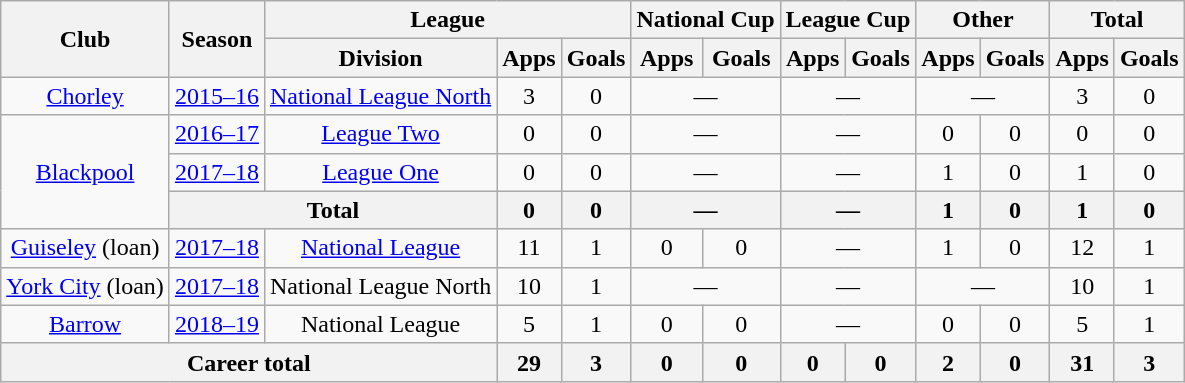<table class=wikitable style=text-align:center>
<tr>
<th rowspan=2>Club</th>
<th rowspan=2>Season</th>
<th colspan=3>League</th>
<th colspan=2>National Cup</th>
<th colspan=2>League Cup</th>
<th colspan=2>Other</th>
<th colspan=2>Total</th>
</tr>
<tr>
<th>Division</th>
<th>Apps</th>
<th>Goals</th>
<th>Apps</th>
<th>Goals</th>
<th>Apps</th>
<th>Goals</th>
<th>Apps</th>
<th>Goals</th>
<th>Apps</th>
<th>Goals</th>
</tr>
<tr>
<td><a href='#'>Chorley</a></td>
<td><a href='#'>2015–16</a></td>
<td><a href='#'>National League North</a></td>
<td>3</td>
<td>0</td>
<td colspan=2>—</td>
<td colspan=2>—</td>
<td colspan=2>—</td>
<td>3</td>
<td>0</td>
</tr>
<tr>
<td rowspan=3><a href='#'>Blackpool</a></td>
<td><a href='#'>2016–17</a></td>
<td><a href='#'>League Two</a></td>
<td>0</td>
<td>0</td>
<td colspan=2>—</td>
<td colspan=2>—</td>
<td>0</td>
<td>0</td>
<td>0</td>
<td>0</td>
</tr>
<tr>
<td><a href='#'>2017–18</a></td>
<td><a href='#'>League One</a></td>
<td>0</td>
<td>0</td>
<td colspan=2>—</td>
<td colspan=2>—</td>
<td>1</td>
<td>0</td>
<td>1</td>
<td>0</td>
</tr>
<tr>
<th colspan=2>Total</th>
<th>0</th>
<th>0</th>
<th colspan=2>—</th>
<th colspan=2>—</th>
<th>1</th>
<th>0</th>
<th>1</th>
<th>0</th>
</tr>
<tr>
<td><a href='#'>Guiseley</a> (loan)</td>
<td><a href='#'>2017–18</a></td>
<td><a href='#'>National League</a></td>
<td>11</td>
<td>1</td>
<td>0</td>
<td>0</td>
<td colspan=2>—</td>
<td>1</td>
<td>0</td>
<td>12</td>
<td>1</td>
</tr>
<tr>
<td><a href='#'>York City</a> (loan)</td>
<td><a href='#'>2017–18</a></td>
<td>National League North</td>
<td>10</td>
<td>1</td>
<td colspan=2>—</td>
<td colspan=2>—</td>
<td colspan=2>—</td>
<td>10</td>
<td>1</td>
</tr>
<tr>
<td><a href='#'>Barrow</a></td>
<td><a href='#'>2018–19</a></td>
<td>National League</td>
<td>5</td>
<td>1</td>
<td>0</td>
<td>0</td>
<td colspan=2>—</td>
<td>0</td>
<td>0</td>
<td>5</td>
<td>1</td>
</tr>
<tr>
<th colspan=3>Career total</th>
<th>29</th>
<th>3</th>
<th>0</th>
<th>0</th>
<th>0</th>
<th>0</th>
<th>2</th>
<th>0</th>
<th>31</th>
<th>3</th>
</tr>
</table>
